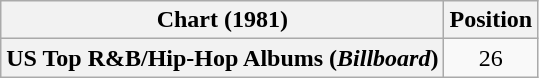<table class="wikitable plainrowheaders" style="text-align:center">
<tr>
<th scope="col">Chart (1981)</th>
<th scope="col">Position</th>
</tr>
<tr>
<th scope="row">US Top R&B/Hip-Hop Albums (<em>Billboard</em>)</th>
<td>26</td>
</tr>
</table>
